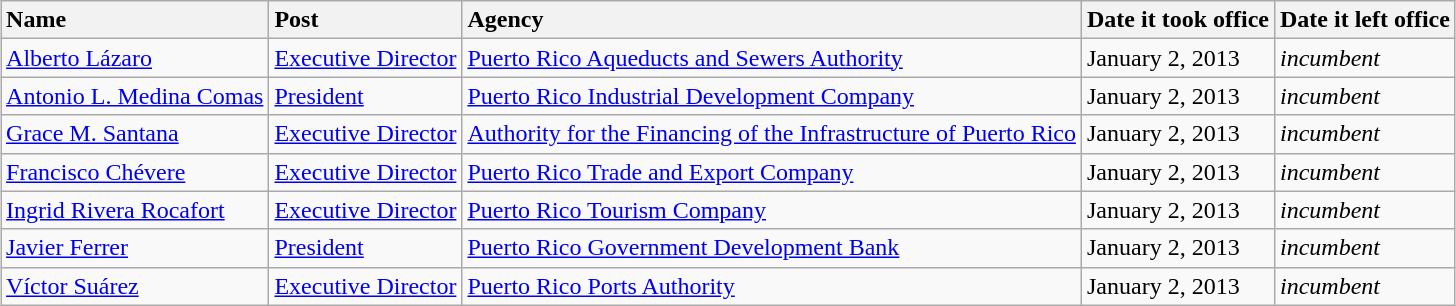<table class="wikitable sortable" style="margin: 0 auto">
<tr>
<th style="text-align: left">Name</th>
<th style="text-align: left">Post</th>
<th style="text-align: left">Agency</th>
<th style="text-align: left">Date it took office</th>
<th style="text-align: left">Date it left office</th>
</tr>
<tr>
<td><a href='#'>Alberto Lázaro</a></td>
<td><a href='#'>Executive Director</a></td>
<td><a href='#'>Puerto Rico Aqueducts and Sewers Authority</a></td>
<td>January 2, 2013</td>
<td><em>incumbent</em></td>
</tr>
<tr>
<td><a href='#'>Antonio L. Medina Comas</a></td>
<td><a href='#'>President</a></td>
<td><a href='#'>Puerto Rico Industrial Development Company</a></td>
<td>January 2, 2013</td>
<td><em>incumbent</em></td>
</tr>
<tr>
<td><a href='#'>Grace M. Santana</a></td>
<td><a href='#'>Executive Director</a></td>
<td><a href='#'>Authority for the Financing of the Infrastructure of Puerto Rico</a></td>
<td>January 2, 2013</td>
<td><em>incumbent</em></td>
</tr>
<tr>
<td><a href='#'>Francisco Chévere</a></td>
<td><a href='#'>Executive Director</a></td>
<td><a href='#'>Puerto Rico Trade and Export Company</a></td>
<td>January 2, 2013</td>
<td><em>incumbent</em></td>
</tr>
<tr>
<td><a href='#'>Ingrid Rivera Rocafort</a></td>
<td><a href='#'>Executive Director</a></td>
<td><a href='#'>Puerto Rico Tourism Company</a></td>
<td>January 2, 2013</td>
<td><em>incumbent</em></td>
</tr>
<tr>
<td><a href='#'>Javier Ferrer</a></td>
<td><a href='#'>President</a></td>
<td><a href='#'>Puerto Rico Government Development Bank</a></td>
<td>January 2, 2013</td>
<td><em>incumbent</em></td>
</tr>
<tr>
<td><a href='#'>Víctor Suárez</a></td>
<td><a href='#'>Executive Director</a></td>
<td><a href='#'>Puerto Rico Ports Authority</a></td>
<td>January 2, 2013</td>
<td><em>incumbent</em></td>
</tr>
</table>
